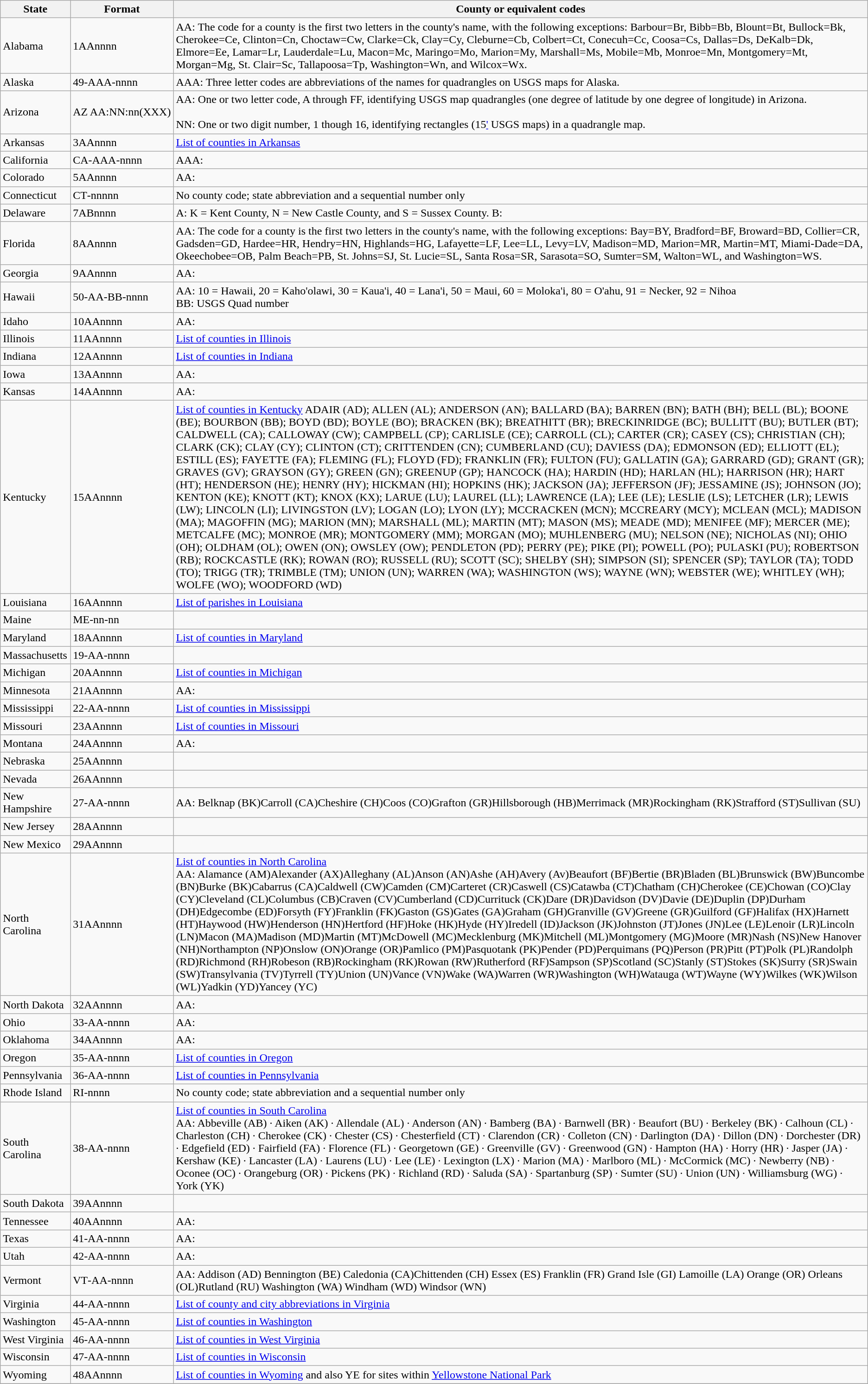<table class="wikitable">
<tr>
<th>State</th>
<th>Format</th>
<th>County or equivalent codes</th>
</tr>
<tr>
<td>Alabama</td>
<td>1AAnnnn</td>
<td>AA: The code for a county is the first two letters in the county's name, with the following exceptions: Barbour=Br, Bibb=Bb, Blount=Bt, Bullock=Bk, Cherokee=Ce, Clinton=Cn, Choctaw=Cw, Clarke=Ck, Clay=Cy, Cleburne=Cb, Colbert=Ct, Conecuh=Cc, Coosa=Cs, Dallas=Ds, DeKalb=Dk, Elmore=Ee, Lamar=Lr, Lauderdale=Lu, Macon=Mc, Maringo=Mo, Marion=My, Marshall=Ms, Mobile=Mb, Monroe=Mn, Montgomery=Mt, Morgan=Mg, St. Clair=Sc, Tallapoosa=Tp, Washington=Wn, and Wilcox=Wx.</td>
</tr>
<tr>
<td>Alaska</td>
<td>49‑AAA‑nnnn</td>
<td>AAA: Three letter codes are abbreviations of the names for quadrangles on USGS maps for Alaska.</td>
</tr>
<tr>
<td>Arizona</td>
<td>AZ AA:NN:nn(XXX)</td>
<td>AA: One or two letter code, A through FF, identifying USGS map quadrangles (one degree of latitude by one degree of longitude) in Arizona.<br><br>NN: One or two digit number, 1 though 16, identifying rectangles (15<a href='#'>'</a> USGS maps) in a quadrangle map.</td>
</tr>
<tr>
<td>Arkansas</td>
<td>3AAnnnn</td>
<td><a href='#'>List of counties in Arkansas</a></td>
</tr>
<tr>
<td>California</td>
<td>CA‑AAA‑nnnn</td>
<td>AAA: </td>
</tr>
<tr>
<td>Colorado</td>
<td>5AAnnnn</td>
<td>AA: </td>
</tr>
<tr>
<td>Connecticut</td>
<td>CT‑nnnnn</td>
<td>No county code; state abbreviation and a sequential number only</td>
</tr>
<tr>
<td>Delaware</td>
<td>7ABnnnn</td>
<td>A: K = Kent County, N = New Castle County, and S = Sussex County. B:  </td>
</tr>
<tr>
<td>Florida</td>
<td>8AAnnnn</td>
<td>AA: The code for a county is the first two letters in the county's name, with the following exceptions: Bay=BY, Bradford=BF, Broward=BD, Collier=CR, Gadsden=GD, Hardee=HR, Hendry=HN, Highlands=HG, Lafayette=LF, Lee=LL, Levy=LV, Madison=MD, Marion=MR, Martin=MT, Miami-Dade=DA, Okeechobee=OB, Palm Beach=PB, St. Johns=SJ, St. Lucie=SL, Santa Rosa=SR, Sarasota=SO, Sumter=SM, Walton=WL, and Washington=WS.</td>
</tr>
<tr>
<td>Georgia</td>
<td>9AAnnnn</td>
<td>AA: </td>
</tr>
<tr>
<td>Hawaii</td>
<td>50‑AA‑BB‑nnnn</td>
<td>AA: 10 = Hawaii, 20 = Kaho'olawi, 30 = Kaua'i, 40 = Lana'i, 50 = Maui, 60 = Moloka'i, 80 = O'ahu, 91 = Necker, 92 = Nihoa<br>BB: USGS Quad number</td>
</tr>
<tr>
<td>Idaho</td>
<td>10AAnnnn</td>
<td>AA: </td>
</tr>
<tr>
<td>Illinois</td>
<td>11AAnnnn</td>
<td><a href='#'>List of counties in Illinois</a></td>
</tr>
<tr>
<td>Indiana</td>
<td>12AAnnnn</td>
<td><a href='#'>List of counties in Indiana</a></td>
</tr>
<tr>
<td>Iowa</td>
<td>13AAnnnn</td>
<td>AA: </td>
</tr>
<tr>
<td>Kansas</td>
<td>14AAnnnn</td>
<td>AA: </td>
</tr>
<tr>
<td>Kentucky</td>
<td>15AAnnnn</td>
<td><a href='#'>List of counties in Kentucky</a> ADAIR (AD); ALLEN (AL); ANDERSON (AN); BALLARD (BA); BARREN (BN); BATH (BH); BELL (BL); BOONE (BE); BOURBON (BB); BOYD (BD); BOYLE (BO); BRACKEN (BK); BREATHITT (BR); BRECKINRIDGE (BC); BULLITT (BU); BUTLER (BT); CALDWELL (CA); CALLOWAY (CW); CAMPBELL (CP); CARLISLE (CE); CARROLL (CL); CARTER (CR); CASEY (CS); CHRISTIAN (CH); CLARK (CK); CLAY (CY); CLINTON (CT); CRITTENDEN (CN); CUMBERLAND (CU); DAVIESS (DA); EDMONSON (ED); ELLIOTT (EL); ESTILL (ES); FAYETTE (FA); FLEMING (FL); FLOYD (FD); FRANKLIN (FR); FULTON (FU); GALLATIN (GA); GARRARD (GD); GRANT (GR); GRAVES (GV); GRAYSON (GY); GREEN (GN); GREENUP (GP); HANCOCK (HA); HARDIN (HD); HARLAN (HL); HARRISON (HR); HART (HT); HENDERSON (HE); HENRY (HY); HICKMAN (HI); HOPKINS (HK); JACKSON (JA); JEFFERSON (JF); JESSAMINE (JS); JOHNSON (JO); KENTON (KE); KNOTT (KT); KNOX (KX); LARUE (LU); LAUREL (LL); LAWRENCE (LA); LEE (LE); LESLIE (LS); LETCHER (LR); LEWIS (LW); LINCOLN (LI); LIVINGSTON (LV); LOGAN (LO); LYON (LY); MCCRACKEN (MCN); MCCREARY (MCY); MCLEAN (MCL); MADISON (MA); MAGOFFIN (MG); MARION (MN); MARSHALL (ML); MARTIN (MT); MASON (MS); MEADE (MD); MENIFEE (MF); MERCER (ME); METCALFE (MC); MONROE (MR); MONTGOMERY (MM); MORGAN (MO); MUHLENBERG (MU); NELSON (NE); NICHOLAS (NI); OHIO (OH); OLDHAM (OL); OWEN (ON); OWSLEY (OW); PENDLETON (PD); PERRY (PE); PIKE (PI); POWELL (PO); PULASKI (PU); ROBERTSON (RB); ROCKCASTLE (RK); ROWAN (RO); RUSSELL (RU); SCOTT (SC); SHELBY (SH); SIMPSON (SI); SPENCER (SP); TAYLOR (TA); TODD (TO); TRIGG (TR); TRIMBLE (TM); UNION (UN); WARREN (WA); WASHINGTON (WS); WAYNE (WN); WEBSTER (WE); WHITLEY (WH); WOLFE (WO); WOODFORD (WD)</td>
</tr>
<tr>
<td>Louisiana</td>
<td>16AAnnnn</td>
<td><a href='#'>List of parishes in Louisiana</a></td>
</tr>
<tr>
<td>Maine</td>
<td>ME-nn-nn</td>
<td></td>
</tr>
<tr>
<td>Maryland</td>
<td>18AAnnnn</td>
<td><a href='#'>List of counties in Maryland</a></td>
</tr>
<tr>
<td>Massachusetts</td>
<td>19-AA-nnnn</td>
<td></td>
</tr>
<tr>
<td>Michigan</td>
<td>20AAnnnn</td>
<td><a href='#'>List of counties in Michigan</a></td>
</tr>
<tr>
<td>Minnesota</td>
<td>21AAnnnn</td>
<td>AA: </td>
</tr>
<tr>
<td>Mississippi</td>
<td>22‑AA‑nnnn</td>
<td><a href='#'>List of counties in Mississippi</a></td>
</tr>
<tr>
<td>Missouri</td>
<td>23AAnnnn</td>
<td><a href='#'>List of counties in Missouri</a></td>
</tr>
<tr>
<td>Montana</td>
<td>24AAnnnn</td>
<td>AA: </td>
</tr>
<tr>
<td>Nebraska</td>
<td>25AAnnnn</td>
<td></td>
</tr>
<tr>
<td>Nevada</td>
<td>26AAnnnn</td>
<td></td>
</tr>
<tr>
<td>New Hampshire</td>
<td>27‑AA‑nnnn</td>
<td>AA: Belknap (BK)Carroll (CA)Cheshire (CH)Coos (CO)Grafton (GR)Hillsborough (HB)Merrimack (MR)Rockingham (RK)Strafford (ST)Sullivan (SU)</td>
</tr>
<tr>
<td>New Jersey</td>
<td>28AAnnnn</td>
<td></td>
</tr>
<tr>
<td>New Mexico</td>
<td>29AAnnnn</td>
<td></td>
</tr>
<tr>
<td>North Carolina</td>
<td>31AAnnnn</td>
<td><a href='#'>List of counties in North Carolina</a><br>AA: Alamance (AM)Alexander (AX)Alleghany (AL)Anson (AN)Ashe (AH)Avery (Av)Beaufort (BF)Bertie (BR)Bladen (BL)Brunswick (BW)Buncombe (BN)Burke (BK)Cabarrus (CA)Caldwell (CW)Camden (CM)Carteret (CR)Caswell (CS)Catawba (CT)Chatham (CH)Cherokee (CE)Chowan (CO)Clay (CY)Cleveland (CL)Columbus (CB)Craven (CV)Cumberland (CD)Currituck (CK)Dare (DR)Davidson (DV)Davie (DE)Duplin (DP)Durham (DH)Edgecombe (ED)Forsyth (FY)Franklin (FK)Gaston (GS)Gates (GA)Graham (GH)Granville (GV)Greene (GR)Guilford (GF)Halifax (HX)Harnett (HT)Haywood (HW)Henderson (HN)Hertford (HF)Hoke (HK)Hyde (HY)Iredell (ID)Jackson (JK)Johnston (JT)Jones (JN)Lee (LE)Lenoir (LR)Lincoln (LN)Macon (MA)Madison (MD)Martin (MT)McDowell (MC)Mecklenburg (MK)Mitchell (ML)Montgomery (MG)Moore (MR)Nash (NS)New Hanover (NH)Northampton (NP)Onslow (ON)Orange (OR)Pamlico (PM)Pasquotank (PK)Pender (PD)Perquimans (PQ)Person (PR)Pitt (PT)Polk (PL)Randolph (RD)Richmond (RH)Robeson (RB)Rockingham (RK)Rowan (RW)Rutherford (RF)Sampson (SP)Scotland (SC)Stanly (ST)Stokes (SK)Surry (SR)Swain (SW)Transylvania (TV)Tyrrell (TY)Union (UN)Vance (VN)Wake (WA)Warren (WR)Washington (WH)Watauga (WT)Wayne (WY)Wilkes (WK)Wilson (WL)Yadkin (YD)Yancey (YC)</td>
</tr>
<tr>
<td>North Dakota</td>
<td>32AAnnnn</td>
<td>AA: </td>
</tr>
<tr>
<td>Ohio</td>
<td>33‑AA‑nnnn</td>
<td>AA: </td>
</tr>
<tr>
<td>Oklahoma</td>
<td>34AAnnnn</td>
<td>AA: </td>
</tr>
<tr>
<td>Oregon</td>
<td>35‑AA‑nnnn</td>
<td><a href='#'>List of counties in Oregon</a></td>
</tr>
<tr>
<td>Pennsylvania</td>
<td>36‑AA‑nnnn</td>
<td><a href='#'>List of counties in Pennsylvania</a></td>
</tr>
<tr>
<td>Rhode Island</td>
<td>RI‑nnnn</td>
<td>No county code; state abbreviation and a sequential number only</td>
</tr>
<tr>
<td>South Carolina</td>
<td>38‑AA‑nnnn</td>
<td><a href='#'>List of counties in South Carolina</a><br>AA: Abbeville (AB) · Aiken (AK) · Allendale (AL) · Anderson (AN) · Bamberg (BA) · Barnwell (BR) · Beaufort (BU) · Berkeley (BK) · Calhoun (CL) · Charleston (CH) · Cherokee (CK) · Chester (CS) · Chesterfield (CT) · Clarendon (CR) · Colleton (CN) · Darlington (DA) · Dillon (DN) · Dorchester (DR) · Edgefield (ED) · Fairfield (FA) · Florence (FL) · Georgetown (GE) · Greenville (GV) · Greenwood (GN) · Hampton (HA) · Horry (HR) · Jasper (JA) · Kershaw (KE) · Lancaster (LA) · Laurens (LU) · Lee (LE) · Lexington (LX) · Marion (MA) · Marlboro (ML) · McCormick (MC) · Newberry (NB) · Oconee (OC) · Orangeburg (OR) · Pickens (PK) · Richland (RD) · Saluda (SA) · Spartanburg (SP) · Sumter (SU) · Union (UN) · Williamsburg (WG) · York (YK)</td>
</tr>
<tr>
<td>South Dakota</td>
<td>39AAnnnn</td>
<td></td>
</tr>
<tr>
<td>Tennessee</td>
<td>40AAnnnn</td>
<td>AA: </td>
</tr>
<tr>
<td>Texas</td>
<td>41‑AA‑nnnn</td>
<td>AA: </td>
</tr>
<tr>
<td>Utah</td>
<td>42‑AA‑nnnn</td>
<td>AA: </td>
</tr>
<tr>
<td>Vermont</td>
<td>VT‑AA‑nnnn</td>
<td>AA: Addison (AD) Bennington (BE)  Caledonia (CA)Chittenden (CH) Essex (ES) Franklin (FR) Grand Isle (GI) Lamoille (LA)  Orange (OR)  Orleans (OL)Rutland (RU) Washington (WA) Windham (WD) Windsor (WN)</td>
</tr>
<tr>
<td>Virginia</td>
<td>44-AA-nnnn</td>
<td><a href='#'>List of county and city abbreviations in Virginia</a></td>
</tr>
<tr>
<td>Washington</td>
<td>45‑AA‑nnnn</td>
<td><a href='#'>List of counties in Washington</a></td>
</tr>
<tr>
<td>West Virginia</td>
<td>46‑AA‑nnnn</td>
<td><a href='#'>List of counties in West Virginia</a></td>
</tr>
<tr>
<td>Wisconsin</td>
<td>47‑AA‑nnnn</td>
<td><a href='#'>List of counties in Wisconsin</a></td>
</tr>
<tr>
<td>Wyoming</td>
<td>48AAnnnn</td>
<td><a href='#'>List of counties in Wyoming</a> and also YE for sites within <a href='#'>Yellowstone National Park</a></td>
</tr>
<tr>
</tr>
</table>
